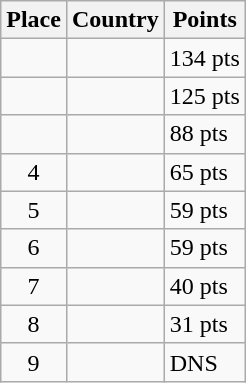<table class=wikitable>
<tr>
<th>Place</th>
<th>Country</th>
<th>Points</th>
</tr>
<tr>
<td align=center></td>
<td></td>
<td>134 pts</td>
</tr>
<tr>
<td align=center></td>
<td></td>
<td>125 pts</td>
</tr>
<tr>
<td align=center></td>
<td></td>
<td>88 pts</td>
</tr>
<tr>
<td align=center>4</td>
<td></td>
<td>65 pts</td>
</tr>
<tr>
<td align=center>5</td>
<td></td>
<td>59 pts</td>
</tr>
<tr>
<td align=center>6</td>
<td></td>
<td>59 pts</td>
</tr>
<tr>
<td align=center>7</td>
<td></td>
<td>40 pts</td>
</tr>
<tr>
<td align=center>8</td>
<td></td>
<td>31 pts</td>
</tr>
<tr>
<td align=center>9</td>
<td></td>
<td>DNS</td>
</tr>
</table>
